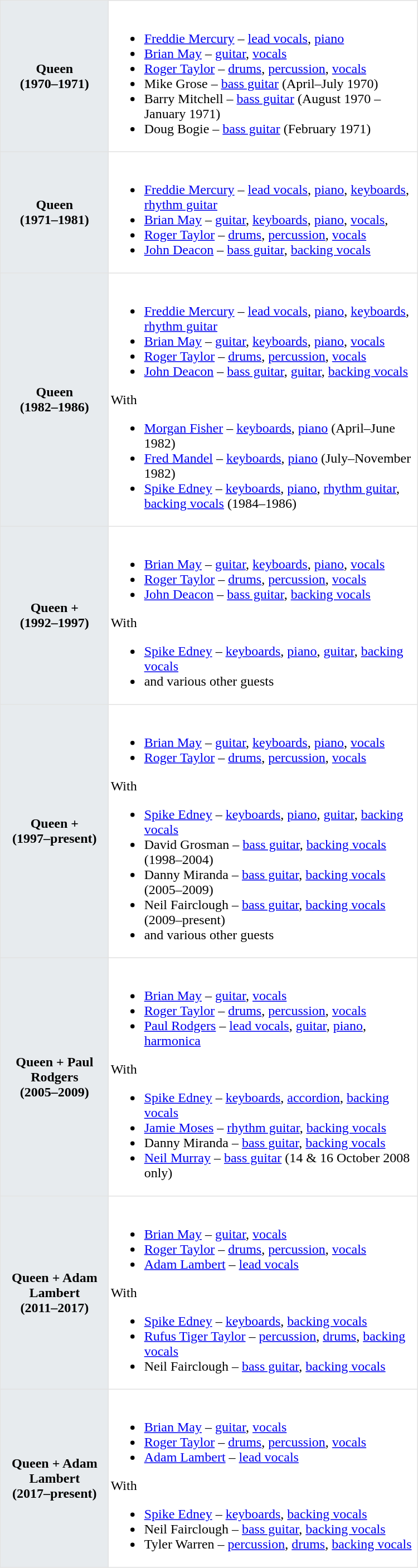<table class="toccolours" border=1 cellpadding=2 cellspacing=2 style="width: 500px; margin: 0 0 1em 1em; border-collapse: collapse; border: 1px solid #E2E2E2;">
<tr>
<th style="background:#e7ebee;">Queen<br>(1970–1971)</th>
<td><br><ul><li><a href='#'>Freddie Mercury</a> – <a href='#'>lead vocals</a>, <a href='#'>piano</a></li><li><a href='#'>Brian May</a> – <a href='#'>guitar</a>, <a href='#'>vocals</a></li><li><a href='#'>Roger Taylor</a> – <a href='#'>drums</a>, <a href='#'>percussion</a>, <a href='#'>vocals</a></li><li>Mike Grose – <a href='#'>bass guitar</a> (April–July 1970)</li><li>Barry Mitchell – <a href='#'>bass guitar</a> (August 1970 – January 1971)</li><li>Doug Bogie – <a href='#'>bass guitar</a> (February 1971)</li></ul></td>
</tr>
<tr>
<th style="background:#e7ebee;">Queen<br>(1971–1981)</th>
<td><br><ul><li><a href='#'>Freddie Mercury</a> – <a href='#'>lead vocals</a>, <a href='#'>piano</a>, <a href='#'>keyboards</a>, <a href='#'>rhythm guitar</a></li><li><a href='#'>Brian May</a> – <a href='#'>guitar</a>, <a href='#'>keyboards</a>, <a href='#'>piano</a>, <a href='#'>vocals</a>,</li><li><a href='#'>Roger Taylor</a> – <a href='#'>drums</a>, <a href='#'>percussion</a>, <a href='#'>vocals</a></li><li><a href='#'>John Deacon</a> – <a href='#'>bass guitar</a>, <a href='#'>backing vocals</a></li></ul></td>
</tr>
<tr>
<th style="background:#e7ebee;">Queen<br>(1982–1986)</th>
<td><br><ul><li><a href='#'>Freddie Mercury</a> – <a href='#'>lead vocals</a>, <a href='#'>piano</a>, <a href='#'>keyboards</a>, <a href='#'>rhythm guitar</a></li><li><a href='#'>Brian May</a> – <a href='#'>guitar</a>, <a href='#'>keyboards</a>, <a href='#'>piano</a>, <a href='#'>vocals</a></li><li><a href='#'>Roger Taylor</a> – <a href='#'>drums</a>, <a href='#'>percussion</a>, <a href='#'>vocals</a></li><li><a href='#'>John Deacon</a> – <a href='#'>bass guitar</a>, <a href='#'>guitar</a>, <a href='#'>backing vocals</a></li></ul>With<ul><li><a href='#'>Morgan Fisher</a> – <a href='#'>keyboards</a>, <a href='#'>piano</a> (April–June 1982)</li><li><a href='#'>Fred Mandel</a> – <a href='#'>keyboards</a>, <a href='#'>piano</a> (July–November 1982)</li><li><a href='#'>Spike Edney</a> – <a href='#'>keyboards</a>, <a href='#'>piano</a>, <a href='#'>rhythm guitar</a>, <a href='#'>backing vocals</a> (1984–1986)</li></ul></td>
</tr>
<tr>
<th style="background:#e7ebee;">Queen +<br>(1992–1997)</th>
<td><br><ul><li><a href='#'>Brian May</a> – <a href='#'>guitar</a>, <a href='#'>keyboards</a>, <a href='#'>piano</a>, <a href='#'>vocals</a></li><li><a href='#'>Roger Taylor</a> – <a href='#'>drums</a>, <a href='#'>percussion</a>, <a href='#'>vocals</a></li><li><a href='#'>John Deacon</a> – <a href='#'>bass guitar</a>, <a href='#'>backing vocals</a></li></ul>With<ul><li><a href='#'>Spike Edney</a> – <a href='#'>keyboards</a>, <a href='#'>piano</a>, <a href='#'>guitar</a>, <a href='#'>backing vocals</a></li><li>and various other guests</li></ul></td>
</tr>
<tr>
<th style="background:#e7ebee;">Queen +<br>(1997–present)</th>
<td><br><ul><li><a href='#'>Brian May</a> – <a href='#'>guitar</a>, <a href='#'>keyboards</a>, <a href='#'>piano</a>, <a href='#'>vocals</a></li><li><a href='#'>Roger Taylor</a> – <a href='#'>drums</a>, <a href='#'>percussion</a>, <a href='#'>vocals</a></li></ul>With<ul><li><a href='#'>Spike Edney</a> – <a href='#'>keyboards</a>, <a href='#'>piano</a>, <a href='#'>guitar</a>, <a href='#'>backing vocals</a></li><li>David Grosman – <a href='#'>bass guitar</a>, <a href='#'>backing vocals</a> (1998–2004)</li><li>Danny Miranda – <a href='#'>bass guitar</a>, <a href='#'>backing vocals</a> (2005–2009)</li><li>Neil Fairclough – <a href='#'>bass guitar</a>, <a href='#'>backing vocals</a> (2009–present)</li><li>and various other guests</li></ul></td>
</tr>
<tr>
<th style="background:#e7ebee;">Queen + Paul Rodgers <br>(2005–2009)</th>
<td><br><ul><li><a href='#'>Brian May</a> – <a href='#'>guitar</a>, <a href='#'>vocals</a></li><li><a href='#'>Roger Taylor</a> – <a href='#'>drums</a>, <a href='#'>percussion</a>, <a href='#'>vocals</a></li><li><a href='#'>Paul Rodgers</a> – <a href='#'>lead vocals</a>, <a href='#'>guitar</a>, <a href='#'>piano</a>, <a href='#'>harmonica</a></li></ul>With<ul><li><a href='#'>Spike Edney</a> – <a href='#'>keyboards</a>, <a href='#'>accordion</a>, <a href='#'>backing vocals</a></li><li><a href='#'>Jamie Moses</a> – <a href='#'>rhythm guitar</a>, <a href='#'>backing vocals</a></li><li>Danny Miranda – <a href='#'>bass guitar</a>, <a href='#'>backing vocals</a></li><li><a href='#'>Neil Murray</a> – <a href='#'>bass guitar</a> (14 & 16 October 2008 only)</li></ul></td>
</tr>
<tr>
<th style="background:#e7ebee;">Queen + Adam Lambert <br>(2011–2017)</th>
<td><br><ul><li><a href='#'>Brian May</a> – <a href='#'>guitar</a>, <a href='#'>vocals</a></li><li><a href='#'>Roger Taylor</a> – <a href='#'>drums</a>, <a href='#'>percussion</a>, <a href='#'>vocals</a></li><li><a href='#'>Adam Lambert</a> – <a href='#'>lead vocals</a></li></ul>With<ul><li><a href='#'>Spike Edney</a> – <a href='#'>keyboards</a>, <a href='#'>backing vocals</a></li><li><a href='#'>Rufus Tiger Taylor</a> – <a href='#'>percussion</a>, <a href='#'>drums</a>, <a href='#'>backing vocals</a></li><li>Neil Fairclough – <a href='#'>bass guitar</a>, <a href='#'>backing vocals</a></li></ul></td>
</tr>
<tr>
<th style="background:#e7ebee;">Queen + Adam Lambert <br>(2017–present)</th>
<td><br><ul><li><a href='#'>Brian May</a> – <a href='#'>guitar</a>, <a href='#'>vocals</a></li><li><a href='#'>Roger Taylor</a> – <a href='#'>drums</a>, <a href='#'>percussion</a>, <a href='#'>vocals</a></li><li><a href='#'>Adam Lambert</a> – <a href='#'>lead vocals</a></li></ul>With<ul><li><a href='#'>Spike Edney</a> – <a href='#'>keyboards</a>, <a href='#'>backing vocals</a></li><li>Neil Fairclough – <a href='#'>bass guitar</a>, <a href='#'>backing vocals</a></li><li>Tyler Warren – <a href='#'>percussion</a>, <a href='#'>drums</a>, <a href='#'>backing vocals</a></li></ul></td>
</tr>
</table>
